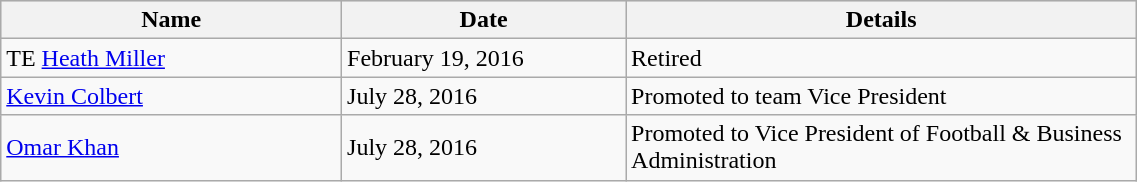<table class="wikitable" style="width:60%;">
<tr style="text-align:center; background:#ddd;">
<th style="width:30%;">Name</th>
<th style="width:25%;">Date</th>
<th style="width:45%;">Details</th>
</tr>
<tr>
<td>TE <a href='#'>Heath Miller</a></td>
<td>February 19, 2016</td>
<td>Retired</td>
</tr>
<tr>
<td><a href='#'>Kevin Colbert</a></td>
<td>July 28, 2016</td>
<td>Promoted to team Vice President</td>
</tr>
<tr>
<td><a href='#'>Omar Khan</a></td>
<td>July 28, 2016</td>
<td>Promoted to Vice President of Football & Business Administration</td>
</tr>
</table>
